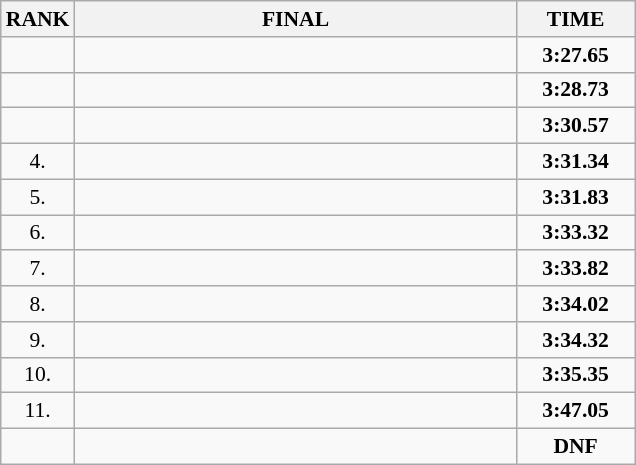<table class="wikitable" style="border-collapse: collapse; font-size: 90%;">
<tr>
<th>RANK</th>
<th style="width: 20em">FINAL</th>
<th style="width: 5em">TIME</th>
</tr>
<tr>
<td align="center"></td>
<td></td>
<td align="center"><strong>3:27.65</strong> </td>
</tr>
<tr>
<td align="center"></td>
<td></td>
<td align="center"><strong>3:28.73</strong></td>
</tr>
<tr>
<td align="center"></td>
<td></td>
<td align="center"><strong>3:30.57</strong></td>
</tr>
<tr>
<td align="center">4.</td>
<td></td>
<td align="center"><strong>3:31.34</strong></td>
</tr>
<tr>
<td align="center">5.</td>
<td></td>
<td align="center"><strong>3:31.83</strong></td>
</tr>
<tr>
<td align="center">6.</td>
<td></td>
<td align="center"><strong>3:33.32</strong></td>
</tr>
<tr>
<td align="center">7.</td>
<td></td>
<td align="center"><strong>3:33.82</strong></td>
</tr>
<tr>
<td align="center">8.</td>
<td></td>
<td align="center"><strong>3:34.02</strong></td>
</tr>
<tr>
<td align="center">9.</td>
<td></td>
<td align="center"><strong>3:34.32</strong></td>
</tr>
<tr>
<td align="center">10.</td>
<td></td>
<td align="center"><strong>3:35.35</strong></td>
</tr>
<tr>
<td align="center">11.</td>
<td></td>
<td align="center"><strong>3:47.05</strong></td>
</tr>
<tr>
<td align="center"></td>
<td></td>
<td align="center"><strong>DNF</strong></td>
</tr>
</table>
